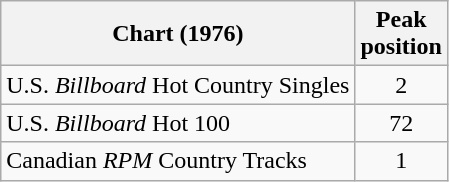<table class="wikitable sortable">
<tr>
<th align="left">Chart (1976)</th>
<th align="center">Peak<br>position</th>
</tr>
<tr>
<td align="left">U.S. <em>Billboard</em> Hot Country Singles</td>
<td align="center">2</td>
</tr>
<tr>
<td align="left">U.S. <em>Billboard</em> Hot 100</td>
<td align="center">72</td>
</tr>
<tr>
<td align="left">Canadian <em>RPM</em> Country Tracks</td>
<td align="center">1</td>
</tr>
</table>
